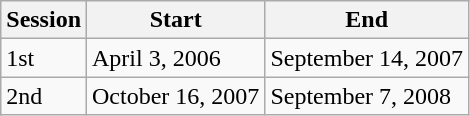<table class="wikitable">
<tr>
<th>Session</th>
<th>Start</th>
<th>End</th>
</tr>
<tr>
<td>1st</td>
<td>April 3, 2006</td>
<td>September 14, 2007</td>
</tr>
<tr>
<td>2nd</td>
<td>October 16, 2007</td>
<td>September 7, 2008</td>
</tr>
</table>
